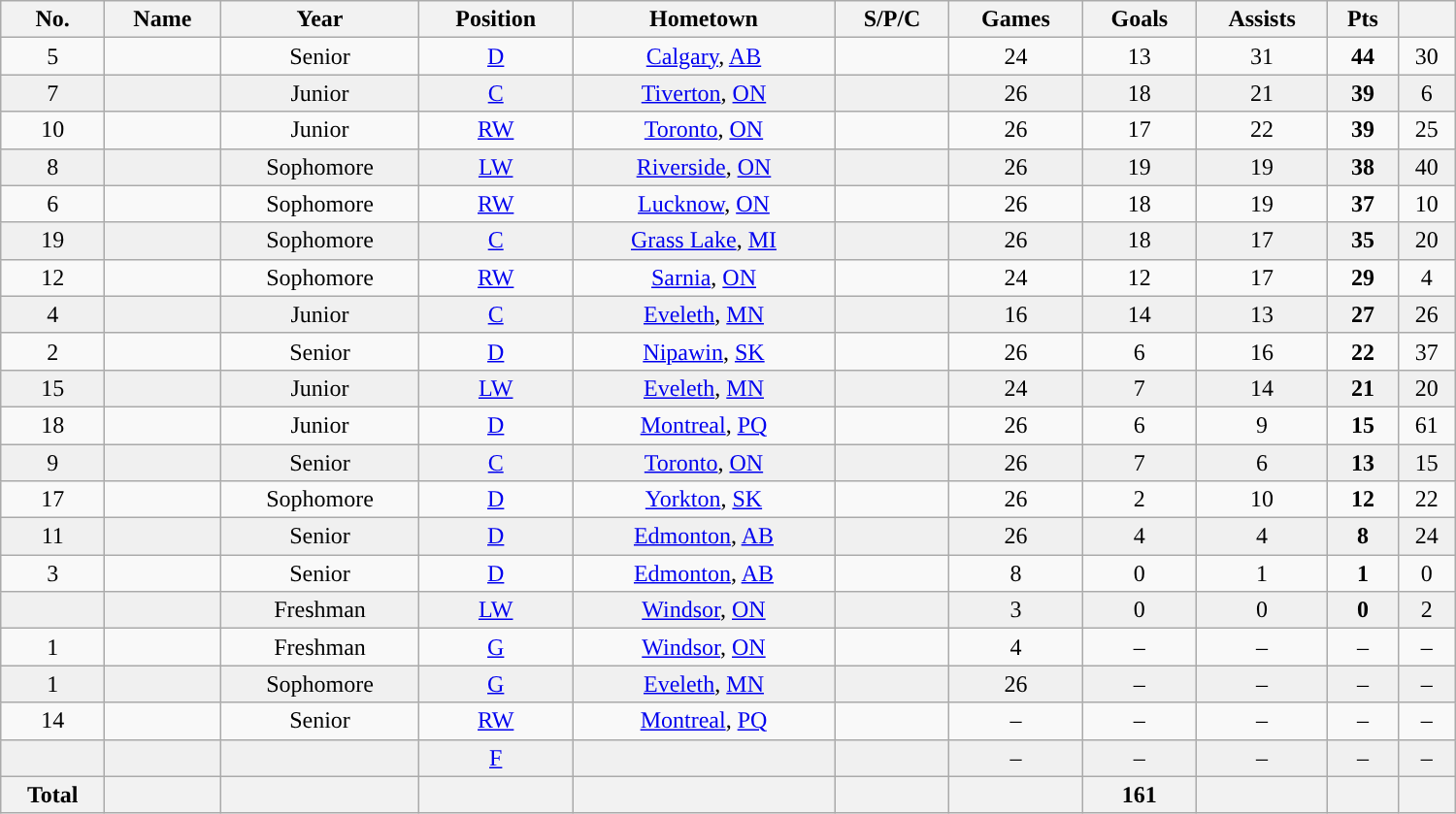<table class="wikitable sortable" width ="1000">
<tr align="center">
<th><strong>No.</strong></th>
<th><strong>Name</strong></th>
<th><strong>Year</strong></th>
<th><strong>Position</strong></th>
<th><strong>Hometown</strong></th>
<th><strong>S/P/C</strong></th>
<th><strong>Games</strong></th>
<th><strong>Goals</strong></th>
<th><strong>Assists</strong></th>
<th><strong>Pts</strong></th>
<th><strong><a href='#'></a></strong></th>
</tr>
<tr align="center" bgcolor="">
<td>5</td>
<td></td>
<td>Senior</td>
<td><a href='#'>D</a></td>
<td><a href='#'>Calgary</a>, <a href='#'>AB</a></td>
<td></td>
<td>24</td>
<td>13</td>
<td>31</td>
<td><strong>44</strong></td>
<td>30</td>
</tr>
<tr align="center" bgcolor="f0f0f0">
<td>7</td>
<td></td>
<td>Junior</td>
<td><a href='#'>C</a></td>
<td><a href='#'>Tiverton</a>, <a href='#'>ON</a></td>
<td></td>
<td>26</td>
<td>18</td>
<td>21</td>
<td><strong>39</strong></td>
<td>6</td>
</tr>
<tr align="center" bgcolor="">
<td>10</td>
<td></td>
<td>Junior</td>
<td><a href='#'>RW</a></td>
<td><a href='#'>Toronto</a>, <a href='#'>ON</a></td>
<td></td>
<td>26</td>
<td>17</td>
<td>22</td>
<td><strong>39</strong></td>
<td>25</td>
</tr>
<tr align="center" bgcolor="f0f0f0">
<td>8</td>
<td></td>
<td>Sophomore</td>
<td><a href='#'>LW</a></td>
<td><a href='#'>Riverside</a>, <a href='#'>ON</a></td>
<td></td>
<td>26</td>
<td>19</td>
<td>19</td>
<td><strong>38</strong></td>
<td>40</td>
</tr>
<tr align="center" bgcolor="">
<td>6</td>
<td></td>
<td>Sophomore</td>
<td><a href='#'>RW</a></td>
<td><a href='#'>Lucknow</a>, <a href='#'>ON</a></td>
<td></td>
<td>26</td>
<td>18</td>
<td>19</td>
<td><strong>37</strong></td>
<td>10</td>
</tr>
<tr align="center" bgcolor="f0f0f0">
<td>19</td>
<td></td>
<td>Sophomore</td>
<td><a href='#'>C</a></td>
<td><a href='#'>Grass Lake</a>, <a href='#'>MI</a></td>
<td></td>
<td>26</td>
<td>18</td>
<td>17</td>
<td><strong>35</strong></td>
<td>20</td>
</tr>
<tr align="center" bgcolor="">
<td>12</td>
<td></td>
<td>Sophomore</td>
<td><a href='#'>RW</a></td>
<td><a href='#'>Sarnia</a>, <a href='#'>ON</a></td>
<td></td>
<td>24</td>
<td>12</td>
<td>17</td>
<td><strong>29</strong></td>
<td>4</td>
</tr>
<tr align="center" bgcolor="f0f0f0">
<td>4</td>
<td></td>
<td>Junior</td>
<td><a href='#'>C</a></td>
<td><a href='#'>Eveleth</a>, <a href='#'>MN</a></td>
<td></td>
<td>16</td>
<td>14</td>
<td>13</td>
<td><strong>27</strong></td>
<td>26</td>
</tr>
<tr align="center" bgcolor="">
<td>2</td>
<td></td>
<td>Senior</td>
<td><a href='#'>D</a></td>
<td><a href='#'>Nipawin</a>, <a href='#'>SK</a></td>
<td></td>
<td>26</td>
<td>6</td>
<td>16</td>
<td><strong>22</strong></td>
<td>37</td>
</tr>
<tr align="center" bgcolor="f0f0f0">
<td>15</td>
<td></td>
<td>Junior</td>
<td><a href='#'>LW</a></td>
<td><a href='#'>Eveleth</a>, <a href='#'>MN</a></td>
<td></td>
<td>24</td>
<td>7</td>
<td>14</td>
<td><strong>21</strong></td>
<td>20</td>
</tr>
<tr align="center" bgcolor="">
<td>18</td>
<td></td>
<td>Junior</td>
<td><a href='#'>D</a></td>
<td><a href='#'>Montreal</a>, <a href='#'>PQ</a></td>
<td></td>
<td>26</td>
<td>6</td>
<td>9</td>
<td><strong>15</strong></td>
<td>61</td>
</tr>
<tr align="center" bgcolor="f0f0f0">
<td>9</td>
<td></td>
<td>Senior</td>
<td><a href='#'>C</a></td>
<td><a href='#'>Toronto</a>, <a href='#'>ON</a></td>
<td></td>
<td>26</td>
<td>7</td>
<td>6</td>
<td><strong>13</strong></td>
<td>15</td>
</tr>
<tr align="center" bgcolor="">
<td>17</td>
<td></td>
<td>Sophomore</td>
<td><a href='#'>D</a></td>
<td><a href='#'>Yorkton</a>, <a href='#'>SK</a></td>
<td></td>
<td>26</td>
<td>2</td>
<td>10</td>
<td><strong>12</strong></td>
<td>22</td>
</tr>
<tr align="center" bgcolor="f0f0f0">
<td>11</td>
<td></td>
<td>Senior</td>
<td><a href='#'>D</a></td>
<td><a href='#'>Edmonton</a>, <a href='#'>AB</a></td>
<td></td>
<td>26</td>
<td>4</td>
<td>4</td>
<td><strong>8</strong></td>
<td>24</td>
</tr>
<tr align="center" bgcolor="">
<td>3</td>
<td></td>
<td>Senior</td>
<td><a href='#'>D</a></td>
<td><a href='#'>Edmonton</a>, <a href='#'>AB</a></td>
<td></td>
<td>8</td>
<td>0</td>
<td>1</td>
<td><strong>1</strong></td>
<td>0</td>
</tr>
<tr align="center" bgcolor="f0f0f0">
<td></td>
<td></td>
<td>Freshman</td>
<td><a href='#'>LW</a></td>
<td><a href='#'>Windsor</a>, <a href='#'>ON</a></td>
<td></td>
<td>3</td>
<td>0</td>
<td>0</td>
<td><strong>0</strong></td>
<td>2</td>
</tr>
<tr align="center" bgcolor="">
<td>1</td>
<td></td>
<td>Freshman</td>
<td><a href='#'>G</a></td>
<td><a href='#'>Windsor</a>, <a href='#'>ON</a></td>
<td></td>
<td>4</td>
<td>–</td>
<td>–</td>
<td>–</td>
<td>–</td>
</tr>
<tr align="center" bgcolor="f0f0f0">
<td>1</td>
<td></td>
<td>Sophomore</td>
<td><a href='#'>G</a></td>
<td><a href='#'>Eveleth</a>, <a href='#'>MN</a></td>
<td></td>
<td>26</td>
<td>–</td>
<td>–</td>
<td>–</td>
<td>–</td>
</tr>
<tr align="center" bgcolor="">
<td>14</td>
<td></td>
<td>Senior</td>
<td><a href='#'>RW</a></td>
<td><a href='#'>Montreal</a>, <a href='#'>PQ</a></td>
<td></td>
<td>–</td>
<td>–</td>
<td>–</td>
<td>–</td>
<td>–</td>
</tr>
<tr align="center" bgcolor="f0f0f0">
<td></td>
<td></td>
<td></td>
<td><a href='#'>F</a></td>
<td></td>
<td></td>
<td>–</td>
<td>–</td>
<td>–</td>
<td>–</td>
<td>–</td>
</tr>
<tr>
<th>Total</th>
<th></th>
<th></th>
<th></th>
<th></th>
<th></th>
<th></th>
<th>161</th>
<th></th>
<th></th>
<th></th>
</tr>
</table>
